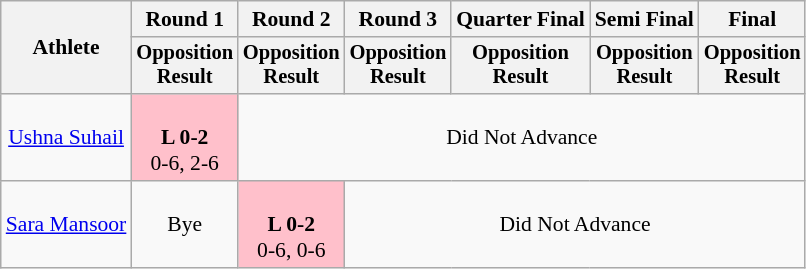<table class=wikitable style="text-align:center; font-size:90%">
<tr>
<th rowspan=2>Athlete</th>
<th>Round 1</th>
<th>Round 2</th>
<th>Round 3</th>
<th>Quarter Final</th>
<th>Semi Final</th>
<th>Final</th>
</tr>
<tr style="font-size:95%">
<th>Opposition<br>Result</th>
<th>Opposition<br>Result</th>
<th>Opposition<br>Result</th>
<th>Opposition<br>Result</th>
<th>Opposition<br>Result</th>
<th>Opposition<br>Result</th>
</tr>
<tr align=center>
<td><a href='#'>Ushna Suhail</a></td>
<td style="background:pink;"><br><strong>L 0-2</strong><br>0-6, 2-6</td>
<td colspan=5>Did Not Advance</td>
</tr>
<tr align=center>
<td><a href='#'>Sara Mansoor</a></td>
<td>Bye</td>
<td style="background:pink;"><br><strong>L 0-2</strong><br>0-6, 0-6</td>
<td colspan=4>Did Not Advance</td>
</tr>
</table>
